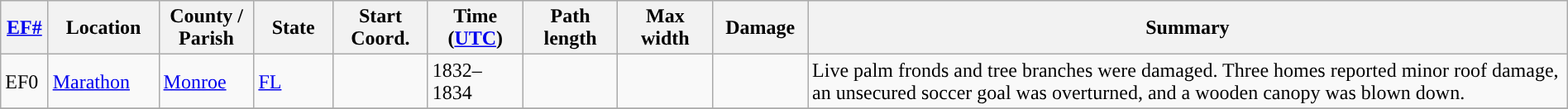<table class="wikitable sortable" style="width:100%;">
<tr>
<th scope="col" width="3%" align="center"><a href='#'>EF#</a></th>
<th scope="col" width="7%" align="center" class="unsortable">Location</th>
<th scope="col" width="6%" align="center" class="unsortable">County / Parish</th>
<th scope="col" width="5%" align="center">State</th>
<th scope="col" width="6%" align="center">Start Coord.</th>
<th scope="col" width="6%" align="center">Time (<a href='#'>UTC</a>)</th>
<th scope="col" width="6%" align="center">Path length</th>
<th scope="col" width="6%" align="center">Max width</th>
<th scope="col" width="6%" align="center">Damage</th>
<th scope="col" width="48%" class="unsortable" align="center">Summary</th>
</tr>
<tr>
<td>EF0</td>
<td><a href='#'>Marathon</a></td>
<td><a href='#'>Monroe</a></td>
<td><a href='#'>FL</a></td>
<td></td>
<td>1832–1834</td>
<td></td>
<td></td>
<td></td>
<td>Live palm fronds and tree branches were damaged. Three homes reported minor roof damage, an unsecured soccer goal was overturned, and a wooden canopy was blown down.</td>
</tr>
<tr>
</tr>
</table>
